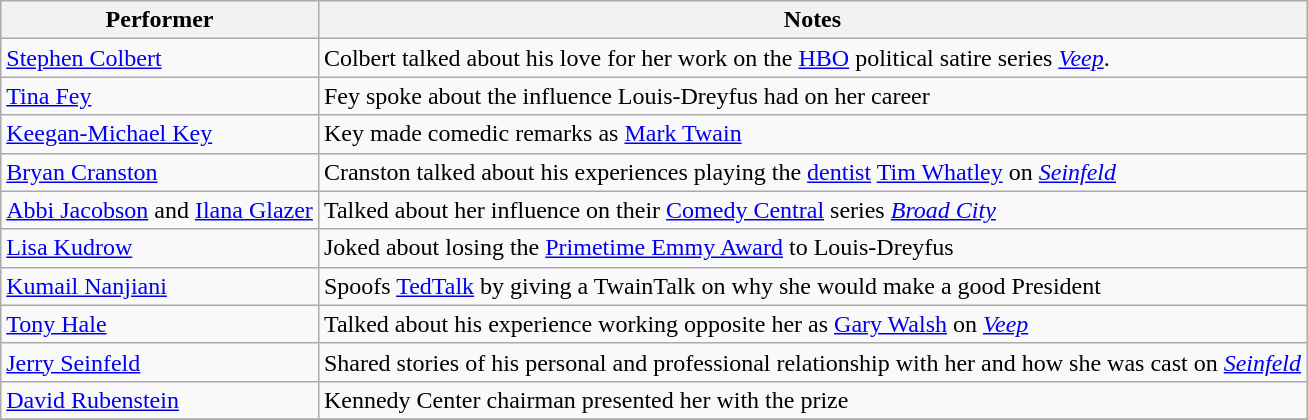<table class="wikitable plainrowheaders sortable" style="margin-right: 0;">
<tr>
<th scope="col">Performer</th>
<th scope="col" class="unsortable">Notes</th>
</tr>
<tr>
<td><a href='#'>Stephen Colbert</a></td>
<td>Colbert talked about his love for her work on the <a href='#'>HBO</a> political satire series <em><a href='#'>Veep</a></em>.</td>
</tr>
<tr>
<td><a href='#'>Tina Fey</a></td>
<td>Fey spoke about the influence Louis-Dreyfus had on her career</td>
</tr>
<tr>
<td><a href='#'>Keegan-Michael Key</a></td>
<td>Key made comedic remarks as <a href='#'>Mark Twain</a></td>
</tr>
<tr>
<td><a href='#'>Bryan Cranston</a></td>
<td>Cranston talked about his experiences playing the <a href='#'>dentist</a> <a href='#'>Tim Whatley</a> on <em><a href='#'>Seinfeld</a></em></td>
</tr>
<tr>
<td><a href='#'>Abbi Jacobson</a> and <a href='#'>Ilana Glazer</a></td>
<td>Talked about her influence on their <a href='#'>Comedy Central</a> series <em><a href='#'>Broad City</a></em></td>
</tr>
<tr>
<td><a href='#'>Lisa Kudrow</a></td>
<td>Joked about losing the <a href='#'>Primetime Emmy Award</a> to Louis-Dreyfus</td>
</tr>
<tr>
<td><a href='#'>Kumail Nanjiani</a></td>
<td>Spoofs <a href='#'>TedTalk</a> by giving a TwainTalk on why she would make a good President</td>
</tr>
<tr>
<td><a href='#'>Tony Hale</a></td>
<td>Talked about his experience working opposite her as <a href='#'>Gary Walsh</a> on <em><a href='#'>Veep</a></em></td>
</tr>
<tr>
<td><a href='#'>Jerry Seinfeld</a></td>
<td>Shared stories of his personal and professional relationship with her and how she was cast on <em><a href='#'>Seinfeld</a></em></td>
</tr>
<tr>
<td><a href='#'>David Rubenstein</a></td>
<td>Kennedy Center chairman presented her with the prize</td>
</tr>
<tr>
</tr>
</table>
